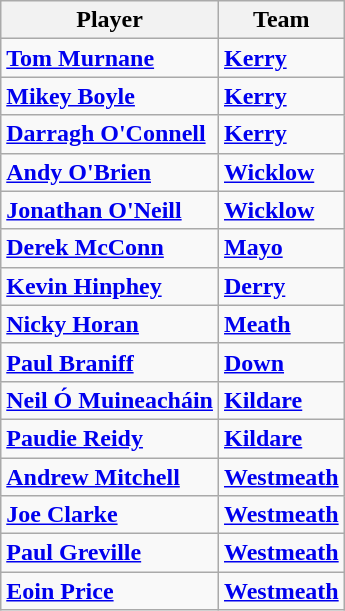<table class="wikitable">
<tr>
<th>Player</th>
<th>Team</th>
</tr>
<tr>
<td> <strong><a href='#'>Tom Murnane</a></strong></td>
<td><strong><a href='#'>Kerry</a></strong></td>
</tr>
<tr>
<td> <strong><a href='#'>Mikey Boyle</a></strong></td>
<td><strong><a href='#'>Kerry</a></strong></td>
</tr>
<tr>
<td> <strong><a href='#'>Darragh O'Connell</a></strong></td>
<td><strong><a href='#'>Kerry</a></strong></td>
</tr>
<tr>
<td> <strong><a href='#'>Andy O'Brien</a></strong></td>
<td><strong><a href='#'>Wicklow</a></strong></td>
</tr>
<tr>
<td> <strong><a href='#'>Jonathan O'Neill</a></strong></td>
<td><strong><a href='#'>Wicklow</a></strong></td>
</tr>
<tr>
<td> <strong><a href='#'>Derek McConn</a></strong></td>
<td><strong><a href='#'>Mayo</a></strong></td>
</tr>
<tr>
<td> <strong><a href='#'>Kevin Hinphey</a></strong></td>
<td><strong><a href='#'>Derry</a></strong></td>
</tr>
<tr>
<td> <strong><a href='#'>Nicky Horan</a> </strong></td>
<td><strong><a href='#'>Meath</a></strong></td>
</tr>
<tr>
<td> <strong><a href='#'>Paul Braniff</a> </strong></td>
<td><strong><a href='#'>Down</a></strong></td>
</tr>
<tr>
<td> <strong><a href='#'>Neil Ó Muineacháin</a></strong></td>
<td><strong><a href='#'>Kildare</a></strong></td>
</tr>
<tr>
<td> <strong><a href='#'>Paudie Reidy</a> </strong></td>
<td><strong><a href='#'>Kildare</a></strong></td>
</tr>
<tr>
<td> <strong><a href='#'>Andrew Mitchell</a></strong></td>
<td><strong><a href='#'>Westmeath</a></strong></td>
</tr>
<tr>
<td> <strong><a href='#'>Joe Clarke</a></strong></td>
<td><strong><a href='#'>Westmeath</a></strong></td>
</tr>
<tr>
<td> <strong><a href='#'>Paul Greville</a> </strong></td>
<td><strong><a href='#'>Westmeath</a></strong></td>
</tr>
<tr>
<td> <strong><a href='#'>Eoin Price</a></strong></td>
<td><strong><a href='#'>Westmeath</a></strong></td>
</tr>
</table>
